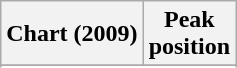<table class="wikitable sortable">
<tr>
<th>Chart (2009)</th>
<th>Peak<br>position</th>
</tr>
<tr>
</tr>
<tr>
</tr>
<tr>
</tr>
<tr>
</tr>
</table>
